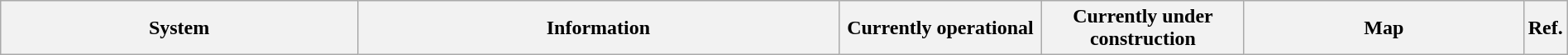<table class="wikitable" style="width:100%">
<tr>
<th style="width:23%">System</th>
<th style="width:31%" colspan=2>Information</th>
<th style="width:13%">Currently operational</th>
<th style="width:13%">Currently under construction</th>
<th style="width:18%">Map</th>
<th style="width:2%">Ref.<br>
</th>
</tr>
</table>
